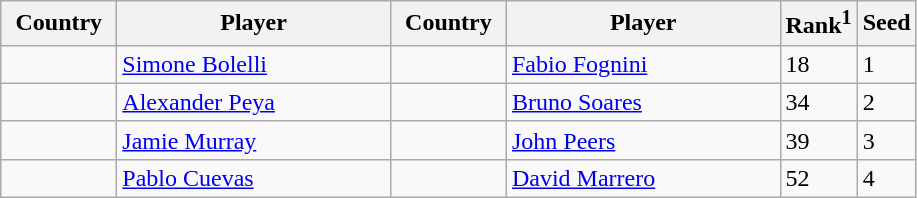<table class="sortable wikitable">
<tr>
<th width="70">Country</th>
<th width="175">Player</th>
<th width="70">Country</th>
<th width="175">Player</th>
<th>Rank<sup>1</sup></th>
<th>Seed</th>
</tr>
<tr>
<td></td>
<td><a href='#'>Simone Bolelli</a></td>
<td></td>
<td><a href='#'>Fabio Fognini</a></td>
<td>18</td>
<td>1</td>
</tr>
<tr>
<td></td>
<td><a href='#'>Alexander Peya</a></td>
<td></td>
<td><a href='#'>Bruno Soares</a></td>
<td>34</td>
<td>2</td>
</tr>
<tr>
<td></td>
<td><a href='#'>Jamie Murray</a></td>
<td></td>
<td><a href='#'>John Peers</a></td>
<td>39</td>
<td>3</td>
</tr>
<tr>
<td></td>
<td><a href='#'>Pablo Cuevas</a></td>
<td></td>
<td><a href='#'>David Marrero</a></td>
<td>52</td>
<td>4</td>
</tr>
</table>
